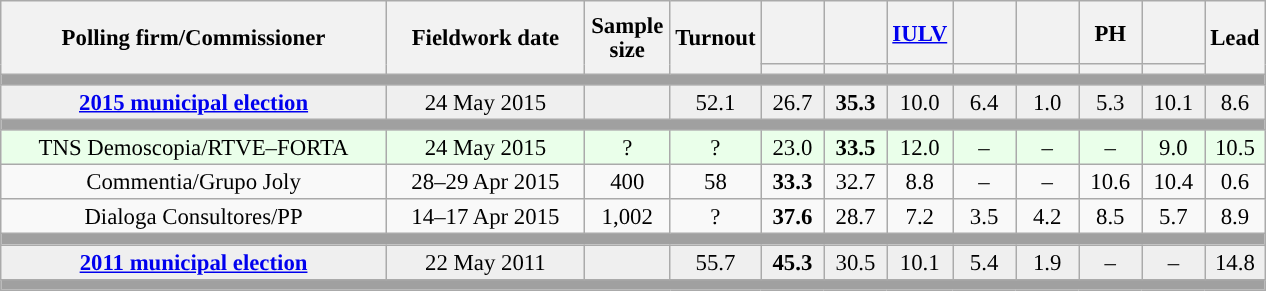<table class="wikitable collapsible collapsed" style="text-align:center; font-size:95%; line-height:16px;">
<tr style="height:42px;">
<th style="width:250px;" rowspan="2">Polling firm/Commissioner</th>
<th style="width:125px;" rowspan="2">Fieldwork date</th>
<th style="width:50px;" rowspan="2">Sample size</th>
<th style="width:45px;" rowspan="2">Turnout</th>
<th style="width:35px;"></th>
<th style="width:35px;"></th>
<th style="width:35px;"><a href='#'>IULV</a></th>
<th style="width:35px;"></th>
<th style="width:35px;"></th>
<th style="width:35px;">PH</th>
<th style="width:35px;"></th>
<th style="width:30px;" rowspan="2">Lead</th>
</tr>
<tr>
<th style="color:inherit;background:"></th>
<th style="color:inherit;background:"></th>
<th style="color:inherit;background:"></th>
<th style="color:inherit;background:"></th>
<th style="color:inherit;background:"></th>
<th style="color:inherit;background:"></th>
<th style="color:inherit;background:"></th>
</tr>
<tr>
<td colspan="12" style="background:#A0A0A0"></td>
</tr>
<tr style="background:#EFEFEF;">
<td><strong><a href='#'>2015 municipal election</a></strong></td>
<td>24 May 2015</td>
<td></td>
<td>52.1</td>
<td>26.7<br></td>
<td><strong>35.3</strong><br></td>
<td>10.0<br></td>
<td>6.4<br></td>
<td>1.0<br></td>
<td>5.3<br></td>
<td>10.1<br></td>
<td style="background:">8.6</td>
</tr>
<tr>
<td colspan="12" style="background:#A0A0A0"></td>
</tr>
<tr style="background:#EAFFEA;">
<td>TNS Demoscopia/RTVE–FORTA</td>
<td>24 May 2015</td>
<td>?</td>
<td>?</td>
<td>23.0<br></td>
<td><strong>33.5</strong><br></td>
<td>12.0<br></td>
<td>–</td>
<td>–</td>
<td>–</td>
<td>9.0<br></td>
<td style="background:">10.5</td>
</tr>
<tr>
<td>Commentia/Grupo Joly</td>
<td>28–29 Apr 2015</td>
<td>400</td>
<td>58</td>
<td><strong>33.3</strong><br></td>
<td>32.7<br></td>
<td>8.8<br></td>
<td>–</td>
<td>–</td>
<td>10.6<br></td>
<td>10.4<br></td>
<td style="background:">0.6</td>
</tr>
<tr>
<td>Dialoga Consultores/PP</td>
<td>14–17 Apr 2015</td>
<td>1,002</td>
<td>?</td>
<td><strong>37.6</strong><br></td>
<td>28.7<br></td>
<td>7.2<br></td>
<td>3.5<br></td>
<td>4.2<br></td>
<td>8.5<br></td>
<td>5.7<br></td>
<td style="background:">8.9</td>
</tr>
<tr>
<td colspan="12" style="background:#A0A0A0"></td>
</tr>
<tr style="background:#EFEFEF;">
<td><strong><a href='#'>2011 municipal election</a></strong></td>
<td>22 May 2011</td>
<td></td>
<td>55.7</td>
<td><strong>45.3</strong><br></td>
<td>30.5<br></td>
<td>10.1<br></td>
<td>5.4<br></td>
<td>1.9<br></td>
<td>–</td>
<td>–</td>
<td style="background:">14.8</td>
</tr>
<tr>
<td colspan="12" style="background:#A0A0A0"></td>
</tr>
</table>
